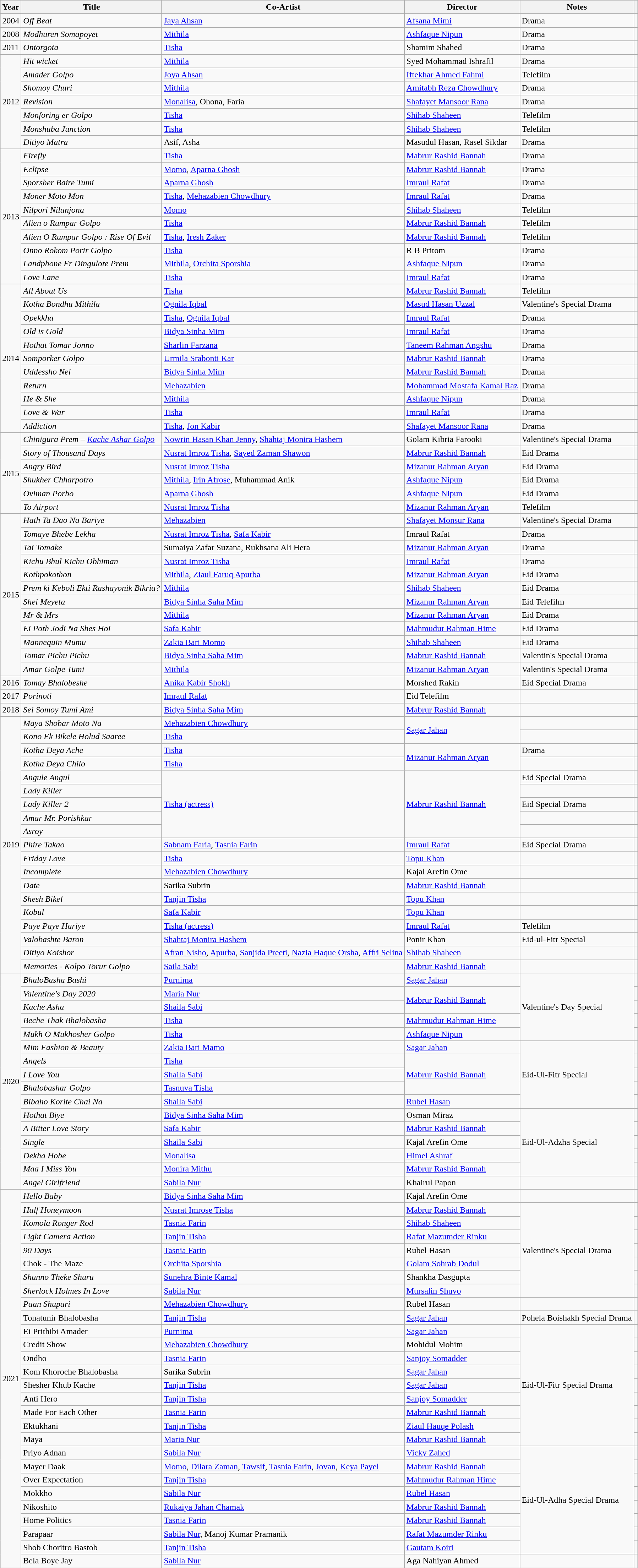<table class="wikitable sortable">
<tr>
<th>Year</th>
<th>Title</th>
<th>Co-Artist</th>
<th>Director</th>
<th class="unsortable">Notes</th>
<th></th>
</tr>
<tr>
<td rowspan="1">2004</td>
<td><em>Off Beat</em></td>
<td><a href='#'>Jaya Ahsan</a></td>
<td><a href='#'>Afsana Mimi</a></td>
<td>Drama</td>
<td></td>
</tr>
<tr>
<td rowspan="1">2008</td>
<td><em>Modhuren Somapoyet </em></td>
<td><a href='#'>Mithila</a></td>
<td><a href='#'>Ashfaque Nipun</a></td>
<td>Drama</td>
<td></td>
</tr>
<tr>
<td rowspan="1">2011</td>
<td><em>Ontorgota</em></td>
<td><a href='#'>Tisha</a></td>
<td>Shamim Shahed</td>
<td>Drama</td>
<td></td>
</tr>
<tr>
<td rowspan="7">2012</td>
<td><em>Hit wicket</em></td>
<td><a href='#'>Mithila</a></td>
<td>Syed Mohammad Ishrafil</td>
<td>Drama</td>
<td></td>
</tr>
<tr>
<td><em>Amader Golpo</em></td>
<td><a href='#'>Joya Ahsan</a></td>
<td><a href='#'>Iftekhar Ahmed Fahmi</a></td>
<td>Telefilm</td>
<td></td>
</tr>
<tr>
<td><em>Shomoy Churi </em></td>
<td><a href='#'>Mithila</a></td>
<td><a href='#'>Amitabh Reza Chowdhury</a></td>
<td>Drama</td>
<td></td>
</tr>
<tr>
<td><em>Revision</em></td>
<td><a href='#'>Monalisa</a>, Ohona, Faria</td>
<td><a href='#'>Shafayet Mansoor Rana</a></td>
<td>Drama</td>
<td></td>
</tr>
<tr>
<td><em>Monforing er Golpo</em></td>
<td><a href='#'>Tisha</a></td>
<td><a href='#'>Shihab Shaheen</a></td>
<td>Telefilm</td>
<td></td>
</tr>
<tr>
<td><em>Monshuba Junction</em></td>
<td><a href='#'>Tisha</a></td>
<td><a href='#'>Shihab Shaheen</a></td>
<td>Telefilm</td>
<td></td>
</tr>
<tr>
<td><em>Ditiyo Matra </em></td>
<td>Asif, Asha</td>
<td>Masudul Hasan, Rasel Sikdar</td>
<td>Drama</td>
<td></td>
</tr>
<tr>
<td rowspan="10">2013</td>
<td><em>Firefly</em></td>
<td><a href='#'>Tisha</a></td>
<td><a href='#'>Mabrur Rashid Bannah</a></td>
<td>Drama</td>
<td></td>
</tr>
<tr>
<td><em>Eclipse</em></td>
<td><a href='#'>Momo</a>, <a href='#'>Aparna Ghosh</a></td>
<td><a href='#'>Mabrur Rashid Bannah</a></td>
<td>Drama</td>
<td></td>
</tr>
<tr>
<td><em>Sporsher Baire Tumi</em></td>
<td><a href='#'>Aparna Ghosh</a></td>
<td><a href='#'>Imraul Rafat</a></td>
<td>Drama</td>
<td></td>
</tr>
<tr>
<td><em>Moner Moto Mon</em></td>
<td><a href='#'>Tisha</a>, <a href='#'>Mehazabien Chowdhury</a></td>
<td><a href='#'>Imraul Rafat</a></td>
<td>Drama</td>
<td></td>
</tr>
<tr>
<td><em>Nilpori Nilanjona</em></td>
<td><a href='#'>Momo</a></td>
<td><a href='#'>Shihab Shaheen</a></td>
<td>Telefilm</td>
<td></td>
</tr>
<tr>
<td><em>Alien o Rumpar Golpo</em></td>
<td><a href='#'>Tisha</a></td>
<td><a href='#'>Mabrur Rashid Bannah</a></td>
<td>Telefilm</td>
<td></td>
</tr>
<tr>
<td><em>Alien O Rumpar Golpo : Rise Of Evil</em></td>
<td><a href='#'>Tisha</a>, <a href='#'>Iresh Zaker</a></td>
<td><a href='#'>Mabrur Rashid Bannah</a></td>
<td>Telefilm</td>
<td></td>
</tr>
<tr>
<td><em>Onno Rokom Porir Golpo</em></td>
<td><a href='#'>Tisha</a></td>
<td>R B Pritom</td>
<td>Drama</td>
<td></td>
</tr>
<tr>
<td><em>Landphone Er Dingulote Prem</em></td>
<td><a href='#'>Mithila</a>, <a href='#'>Orchita Sporshia</a></td>
<td><a href='#'>Ashfaque Nipun</a></td>
<td>Drama</td>
<td></td>
</tr>
<tr>
<td><em>Love Lane</em></td>
<td><a href='#'>Tisha</a></td>
<td><a href='#'>Imraul Rafat</a></td>
<td>Drama</td>
<td></td>
</tr>
<tr>
<td rowspan="11">2014</td>
<td><em>All About Us</em></td>
<td><a href='#'>Tisha</a></td>
<td><a href='#'>Mabrur Rashid Bannah</a></td>
<td>Telefilm</td>
<td></td>
</tr>
<tr>
<td><em>Kotha Bondhu Mithila</em></td>
<td><a href='#'>Ognila Iqbal</a></td>
<td><a href='#'>Masud Hasan Uzzal</a></td>
<td>Valentine's Special Drama</td>
<td></td>
</tr>
<tr>
<td><em>Opekkha</em></td>
<td><a href='#'>Tisha</a>, <a href='#'>Ognila Iqbal</a></td>
<td><a href='#'>Imraul Rafat</a></td>
<td>Drama</td>
<td></td>
</tr>
<tr>
<td><em>Old is Gold</em></td>
<td><a href='#'>Bidya Sinha Mim</a></td>
<td><a href='#'>Imraul Rafat</a></td>
<td>Drama</td>
<td></td>
</tr>
<tr>
<td><em>Hothat Tomar Jonno</em></td>
<td><a href='#'>Sharlin Farzana</a></td>
<td><a href='#'>Taneem Rahman Angshu</a></td>
<td>Drama</td>
<td></td>
</tr>
<tr>
<td><em>Somporker Golpo</em></td>
<td><a href='#'>Urmila Srabonti Kar</a></td>
<td><a href='#'>Mabrur Rashid Bannah</a></td>
<td>Drama</td>
<td></td>
</tr>
<tr>
<td><em>Uddessho Nei</em></td>
<td><a href='#'>Bidya Sinha Mim</a></td>
<td><a href='#'>Mabrur Rashid Bannah</a></td>
<td>Drama</td>
<td></td>
</tr>
<tr>
<td><em>Return</em></td>
<td><a href='#'>Mehazabien</a></td>
<td><a href='#'>Mohammad Mostafa Kamal Raz</a></td>
<td>Drama</td>
<td></td>
</tr>
<tr>
<td><em>He & She</em></td>
<td><a href='#'>Mithila</a></td>
<td><a href='#'>Ashfaque Nipun</a></td>
<td>Drama</td>
<td></td>
</tr>
<tr>
<td><em>Love & War</em></td>
<td><a href='#'>Tisha</a></td>
<td><a href='#'>Imraul Rafat</a></td>
<td>Drama</td>
<td></td>
</tr>
<tr>
<td><em>Addiction</em></td>
<td><a href='#'>Tisha</a>, <a href='#'>Jon Kabir</a></td>
<td><a href='#'>Shafayet Mansoor Rana</a></td>
<td>Drama</td>
<td></td>
</tr>
<tr>
<td rowspan="6">2015</td>
<td><em>Chinigura Prem – <a href='#'>Kache Ashar Golpo</a></em></td>
<td><a href='#'>Nowrin Hasan Khan Jenny</a>, <a href='#'>Shahtaj Monira Hashem</a></td>
<td>Golam Kibria Farooki</td>
<td>Valentine's Special Drama</td>
<td></td>
</tr>
<tr>
<td><em>Story of Thousand Days </em></td>
<td><a href='#'>Nusrat Imroz Tisha</a>, <a href='#'>Sayed Zaman Shawon</a></td>
<td><a href='#'>Mabrur Rashid Bannah</a></td>
<td>Eid Drama</td>
<td></td>
</tr>
<tr>
<td><em>Angry Bird</em></td>
<td><a href='#'>Nusrat Imroz Tisha</a></td>
<td><a href='#'>Mizanur Rahman Aryan</a></td>
<td>Eid Drama</td>
<td></td>
</tr>
<tr>
<td><em>Shukher Chharpotro</em></td>
<td><a href='#'>Mithila</a>, <a href='#'>Irin Afrose</a>, Muhammad Anik</td>
<td><a href='#'>Ashfaque Nipun</a></td>
<td>Eid Drama</td>
<td></td>
</tr>
<tr>
<td><em>Oviman Porbo</em></td>
<td><a href='#'>Aparna Ghosh</a></td>
<td><a href='#'>Ashfaque Nipun</a></td>
<td>Eid Drama</td>
<td></td>
</tr>
<tr>
<td><em>To Airport</em></td>
<td><a href='#'>Nusrat Imroz Tisha</a></td>
<td><a href='#'>Mizanur Rahman Aryan</a></td>
<td>Telefilm</td>
<td></td>
</tr>
<tr>
<td rowspan="12">2015</td>
<td><em>Hath Ta Dao Na Bariye</em></td>
<td><a href='#'>Mehazabien</a></td>
<td><a href='#'>Shafayet Monsur Rana</a></td>
<td>Valentine's Special Drama</td>
<td></td>
</tr>
<tr>
<td><em>Tomaye Bhebe Lekha</em></td>
<td><a href='#'>Nusrat Imroz Tisha</a>, <a href='#'>Safa Kabir</a></td>
<td>Imraul Rafat</td>
<td>Drama</td>
<td></td>
</tr>
<tr>
<td><em>Tai Tomake</em></td>
<td>Sumaiya Zafar Suzana, Rukhsana Ali Hera</td>
<td><a href='#'>Mizanur Rahman Aryan</a></td>
<td>Drama</td>
<td></td>
</tr>
<tr>
<td><em>Kichu Bhul Kichu Obhiman</em></td>
<td><a href='#'>Nusrat Imroz Tisha</a></td>
<td><a href='#'>Imraul Rafat</a></td>
<td>Drama</td>
<td></td>
</tr>
<tr>
<td><em>Kothpokothon</em></td>
<td><a href='#'>Mithila</a>, <a href='#'>Ziaul Faruq Apurba</a></td>
<td><a href='#'>Mizanur Rahman Aryan</a></td>
<td>Eid Drama</td>
<td></td>
</tr>
<tr>
<td><em>Prem ki Keboli Ekti Rashayonik Bikria?</em></td>
<td><a href='#'>Mithila</a></td>
<td><a href='#'>Shihab Shaheen</a></td>
<td>Eid Drama</td>
<td></td>
</tr>
<tr>
<td><em>Shei Meyeta</em></td>
<td><a href='#'>Bidya Sinha Saha Mim</a></td>
<td><a href='#'>Mizanur Rahman Aryan</a></td>
<td>Eid Telefilm</td>
<td></td>
</tr>
<tr>
<td><em>Mr & Mrs</em></td>
<td><a href='#'>Mithila</a></td>
<td><a href='#'>Mizanur Rahman Aryan</a></td>
<td>Eid Drama</td>
<td></td>
</tr>
<tr>
<td><em>Ei Poth Jodi Na Shes Hoi</em></td>
<td><a href='#'>Safa Kabir</a></td>
<td><a href='#'>Mahmudur Rahman Hime</a></td>
<td>Eid Drama</td>
<td></td>
</tr>
<tr>
<td><em>Mannequin Mumu</em></td>
<td><a href='#'>Zakia Bari Momo</a></td>
<td><a href='#'>Shihab Shaheen</a></td>
<td>Eid Drama</td>
<td></td>
</tr>
<tr>
<td><em>Tomar Pichu Pichu</em></td>
<td><a href='#'>Bidya Sinha Saha Mim</a></td>
<td><a href='#'>Mabrur Rashid Bannah</a></td>
<td>Valentin's Special Drama</td>
<td></td>
</tr>
<tr>
<td><em>Amar Golpe Tumi</em></td>
<td><a href='#'>Mithila</a></td>
<td><a href='#'>Mizanur Rahman Aryan</a></td>
<td>Valentin's Special Drama</td>
<td></td>
</tr>
<tr>
<td>2016</td>
<td><em>Tomay Bhalobeshe</em></td>
<td><a href='#'>Anika Kabir Shokh</a></td>
<td>Morshed Rakin</td>
<td>Eid Special Drama</td>
<td></td>
</tr>
<tr>
<td>2017</td>
<td><em>Porinoti</em></td>
<td><a href='#'>Imraul Rafat</a></td>
<td>Eid Telefilm</td>
<td></td>
</tr>
<tr>
<td>2018</td>
<td><em>Sei Somoy Tumi Ami</em></td>
<td><a href='#'>Bidya Sinha Saha Mim</a></td>
<td><a href='#'>Mabrur Rashid Bannah</a></td>
<td></td>
<td></td>
</tr>
<tr>
<td rowspan="19">2019</td>
<td><em>Maya Shobar Moto Na</em></td>
<td><a href='#'>Mehazabien Chowdhury</a></td>
<td rowspan="2"><a href='#'>Sagar Jahan</a></td>
<td></td>
<td></td>
</tr>
<tr>
<td><em>Kono Ek Bikele Holud Saaree</em></td>
<td><a href='#'>Tisha</a></td>
<td></td>
<td></td>
</tr>
<tr>
<td><em>Kotha Deya Ache</em></td>
<td><a href='#'>Tisha</a></td>
<td rowspan="2"><a href='#'>Mizanur Rahman Aryan</a></td>
<td>Drama</td>
<td></td>
</tr>
<tr>
<td><em>Kotha Deya Chilo</em></td>
<td><a href='#'>Tisha</a></td>
<td></td>
<td></td>
</tr>
<tr>
<td><em>Angule Angul</em></td>
<td rowspan="5"><a href='#'>Tisha (actress)</a></td>
<td rowspan="5"><a href='#'>Mabrur Rashid Bannah</a></td>
<td>Eid Special Drama</td>
<td></td>
</tr>
<tr>
<td><em>Lady Killer</em></td>
<td></td>
<td></td>
</tr>
<tr>
<td><em>Lady Killer 2</em></td>
<td>Eid Special Drama</td>
<td></td>
</tr>
<tr>
<td><em>Amar Mr. Porishkar</em></td>
<td></td>
<td></td>
</tr>
<tr>
<td><em>Asroy</em></td>
<td></td>
<td></td>
</tr>
<tr>
<td><em>Phire Takao</em></td>
<td><a href='#'>Sabnam Faria</a>, <a href='#'>Tasnia Farin</a></td>
<td><a href='#'>Imraul Rafat</a></td>
<td>Eid Special Drama</td>
<td></td>
</tr>
<tr>
<td><em>Friday Love</em></td>
<td><a href='#'>Tisha</a></td>
<td><a href='#'>Topu Khan</a></td>
<td></td>
<td></td>
</tr>
<tr>
<td><em>Incomplete</em></td>
<td><a href='#'>Mehazabien Chowdhury</a></td>
<td>Kajal Arefin Ome</td>
<td></td>
<td></td>
</tr>
<tr>
<td><em>Date</em></td>
<td>Sarika Subrin</td>
<td><a href='#'>Mabrur Rashid Bannah</a></td>
<td></td>
<td></td>
</tr>
<tr>
<td><em>Shesh Bikel</em></td>
<td><a href='#'>Tanjin Tisha</a></td>
<td><a href='#'>Topu Khan</a></td>
<td></td>
<td></td>
</tr>
<tr>
<td><em>Kobul</em></td>
<td><a href='#'>Safa Kabir</a></td>
<td><a href='#'>Topu Khan</a></td>
<td></td>
<td></td>
</tr>
<tr>
<td><em>Paye Paye Hariye</em></td>
<td><a href='#'>Tisha (actress)</a></td>
<td><a href='#'>Imraul Rafat</a></td>
<td>Telefilm</td>
<td></td>
</tr>
<tr>
<td><em>Valobashte Baron</em></td>
<td><a href='#'>Shahtaj Monira Hashem</a></td>
<td>Ponir Khan</td>
<td>Eid-ul-Fitr Special</td>
<td></td>
</tr>
<tr>
<td><em>Ditiyo Koishor</em></td>
<td><a href='#'>Afran Nisho</a>, <a href='#'>Apurba</a>, <a href='#'>Sanjida Preeti</a>, <a href='#'>Nazia Haque Orsha</a>, <a href='#'>Affri Selina</a></td>
<td><a href='#'>Shihab Shaheen</a></td>
<td></td>
<td></td>
</tr>
<tr>
<td><em>Memories - Kolpo Torur Golpo</em></td>
<td><a href='#'>Saila Sabi</a></td>
<td><a href='#'>Mabrur Rashid Bannah</a></td>
<td></td>
<td></td>
</tr>
<tr>
<td rowspan="16">2020</td>
<td><em>BhaloBasha Bashi</em></td>
<td><a href='#'>Purnima</a></td>
<td><a href='#'>Sagar Jahan</a></td>
<td rowspan="5">Valentine's Day Special</td>
<td></td>
</tr>
<tr>
<td><em>Valentine's Day 2020</em></td>
<td><a href='#'>Maria Nur</a></td>
<td rowspan="2"><a href='#'>Mabrur Rashid Bannah</a></td>
<td></td>
</tr>
<tr>
<td><em>Kache Asha</em></td>
<td><a href='#'>Shaila Sabi</a></td>
<td></td>
</tr>
<tr>
<td><em>Beche Thak Bhalobasha</em></td>
<td><a href='#'>Tisha</a></td>
<td><a href='#'>Mahmudur Rahman Hime</a></td>
<td></td>
</tr>
<tr>
<td><em>Mukh O Mukhosher Golpo</em></td>
<td><a href='#'>Tisha</a></td>
<td><a href='#'>Ashfaque Nipun</a></td>
<td></td>
</tr>
<tr>
<td><em>Mim Fashion & Beauty</em></td>
<td><a href='#'>Zakia Bari Mamo</a></td>
<td><a href='#'>Sagar Jahan</a></td>
<td rowspan="5">Eid-Ul-Fitr Special</td>
<td></td>
</tr>
<tr>
<td><em>Angels</em></td>
<td><a href='#'>Tisha</a></td>
<td rowspan="3"><a href='#'>Mabrur Rashid Bannah</a></td>
<td></td>
</tr>
<tr>
<td><em>I Love You</em></td>
<td><a href='#'>Shaila Sabi</a></td>
<td></td>
</tr>
<tr>
<td><em>Bhalobashar Golpo</em></td>
<td><a href='#'>Tasnuva Tisha</a></td>
<td></td>
</tr>
<tr>
<td><em>Bibaho Korite Chai Na</em></td>
<td><a href='#'>Shaila Sabi</a></td>
<td><a href='#'>Rubel Hasan</a></td>
<td></td>
</tr>
<tr>
<td><em>Hothat Biye</em></td>
<td><a href='#'>Bidya Sinha Saha Mim</a></td>
<td>Osman Miraz</td>
<td rowspan="5">Eid-Ul-Adzha Special</td>
<td></td>
</tr>
<tr>
<td><em>A Bitter Love Story</em></td>
<td><a href='#'>Safa Kabir</a></td>
<td><a href='#'>Mabrur Rashid Bannah</a></td>
<td></td>
</tr>
<tr>
<td><em>Single</em></td>
<td><a href='#'>Shaila Sabi</a></td>
<td>Kajal Arefin Ome</td>
<td></td>
</tr>
<tr>
<td><em>Dekha Hobe</em></td>
<td><a href='#'>Monalisa</a></td>
<td><a href='#'>Himel Ashraf</a></td>
<td></td>
</tr>
<tr>
<td><em>Maa I Miss You</em></td>
<td><a href='#'>Monira Mithu</a></td>
<td><a href='#'>Mabrur Rashid Bannah</a></td>
<td></td>
</tr>
<tr>
<td><em>Angel Girlfriend</em></td>
<td><a href='#'>Sabila Nur</a></td>
<td>Khairul Papon</td>
<td></td>
<td></td>
</tr>
<tr>
<td rowspan="28">2021</td>
<td><em>Hello Baby</em></td>
<td><a href='#'>Bidya Sinha Saha Mim</a></td>
<td>Kajal Arefin Ome</td>
<td></td>
<td></td>
</tr>
<tr>
<td><em>Half Honeymoon</em></td>
<td><a href='#'>Nusrat Imrose Tisha</a></td>
<td><a href='#'>Mabrur Rashid Bannah</a></td>
<td rowspan="7">Valentine's Special Drama</td>
<td></td>
</tr>
<tr>
<td><em>Komola Ronger Rod</em></td>
<td><a href='#'>Tasnia Farin</a></td>
<td><a href='#'>Shihab Shaheen</a></td>
<td></td>
</tr>
<tr>
<td><em>Light Camera Action</em></td>
<td><a href='#'>Tanjin Tisha</a></td>
<td><a href='#'>Rafat Mazumder Rinku</a></td>
<td></td>
</tr>
<tr>
<td><em>90 Days</em></td>
<td><a href='#'>Tasnia Farin</a></td>
<td>Rubel Hasan</td>
<td></td>
</tr>
<tr>
<td>Chok - The Maze</td>
<td><a href='#'>Orchita Sporshia</a></td>
<td><a href='#'>Golam Sohrab Dodul</a></td>
<td></td>
</tr>
<tr>
<td><em>Shunno Theke Shuru</em></td>
<td><a href='#'>Sunehra Binte Kamal</a></td>
<td>Shankha Dasgupta</td>
<td></td>
</tr>
<tr>
<td><em>Sherlock Holmes In Love</em></td>
<td><a href='#'>Sabila Nur</a></td>
<td><a href='#'>Mursalin Shuvo</a></td>
<td></td>
</tr>
<tr>
<td><em>Paan Shupari</em></td>
<td><a href='#'>Mehazabien Chowdhury</a></td>
<td>Rubel Hasan</td>
<td></td>
</tr>
<tr>
<td>Tonatunir Bhalobasha</td>
<td><a href='#'>Tanjin Tisha</a></td>
<td><a href='#'>Sagar Jahan</a></td>
<td>Pohela Boishakh Special Drama</td>
<td></td>
</tr>
<tr>
<td>Ei Prithibi Amader</td>
<td><a href='#'>Purnima</a></td>
<td><a href='#'>Sagar Jahan</a></td>
<td rowspan="9">Eid-Ul-Fitr Special Drama</td>
<td></td>
</tr>
<tr>
<td>Credit Show</td>
<td><a href='#'>Mehazabien Chowdhury</a></td>
<td>Mohidul Mohim</td>
<td></td>
</tr>
<tr>
<td>Ondho</td>
<td><a href='#'>Tasnia Farin</a></td>
<td><a href='#'>Sanjoy Somadder</a></td>
<td></td>
</tr>
<tr>
<td>Kom Khoroche Bhalobasha</td>
<td>Sarika Subrin</td>
<td><a href='#'>Sagar Jahan</a></td>
<td></td>
</tr>
<tr>
<td>Shesher Khub Kache</td>
<td><a href='#'>Tanjin Tisha</a></td>
<td><a href='#'>Sagar Jahan</a></td>
<td></td>
</tr>
<tr>
<td>Anti Hero</td>
<td><a href='#'>Tanjin Tisha</a></td>
<td><a href='#'>Sanjoy Somadder</a></td>
<td></td>
</tr>
<tr>
<td>Made For Each Other</td>
<td><a href='#'>Tasnia Farin</a></td>
<td><a href='#'>Mabrur Rashid Bannah</a></td>
<td></td>
</tr>
<tr>
<td>Ektukhani</td>
<td><a href='#'>Tanjin Tisha</a></td>
<td><a href='#'>Ziaul Hauqe Polash</a></td>
<td></td>
</tr>
<tr>
<td>Maya</td>
<td><a href='#'>Maria Nur</a></td>
<td><a href='#'>Mabrur Rashid Bannah</a></td>
<td></td>
</tr>
<tr>
<td>Priyo Adnan</td>
<td><a href='#'>Sabila Nur</a></td>
<td><a href='#'>Vicky Zahed</a></td>
<td rowspan="8">Eid-Ul-Adha Special Drama</td>
<td></td>
</tr>
<tr>
<td>Mayer Daak</td>
<td><a href='#'>Momo</a>, <a href='#'>Dilara Zaman</a>, <a href='#'>Tawsif</a>, <a href='#'>Tasnia Farin</a>, <a href='#'>Jovan</a>, <a href='#'>Keya Payel</a></td>
<td><a href='#'>Mabrur Rashid Bannah</a></td>
<td></td>
</tr>
<tr>
<td>Over Expectation</td>
<td><a href='#'>Tanjin Tisha</a></td>
<td><a href='#'>Mahmudur Rahman Hime</a></td>
<td></td>
</tr>
<tr>
<td>Mokkho</td>
<td><a href='#'>Sabila Nur</a></td>
<td><a href='#'>Rubel Hasan</a></td>
<td></td>
</tr>
<tr>
<td>Nikoshito</td>
<td><a href='#'>Rukaiya Jahan Chamak</a></td>
<td><a href='#'>Mabrur Rashid Bannah</a></td>
<td></td>
</tr>
<tr>
<td>Home Politics</td>
<td><a href='#'>Tasnia Farin</a></td>
<td><a href='#'>Mabrur Rashid Bannah</a></td>
<td></td>
</tr>
<tr>
<td>Parapaar</td>
<td><a href='#'>Sabila Nur</a>, Manoj Kumar Pramanik</td>
<td><a href='#'>Rafat Mazumder Rinku</a></td>
<td></td>
</tr>
<tr>
<td>Shob Choritro Bastob</td>
<td><a href='#'>Tanjin Tisha</a></td>
<td><a href='#'>Gautam Koiri</a></td>
<td></td>
</tr>
<tr>
<td>Bela Boye Jay</td>
<td><a href='#'>Sabila Nur</a></td>
<td>Aga Nahiyan Ahmed</td>
<td></td>
<td></td>
</tr>
</table>
